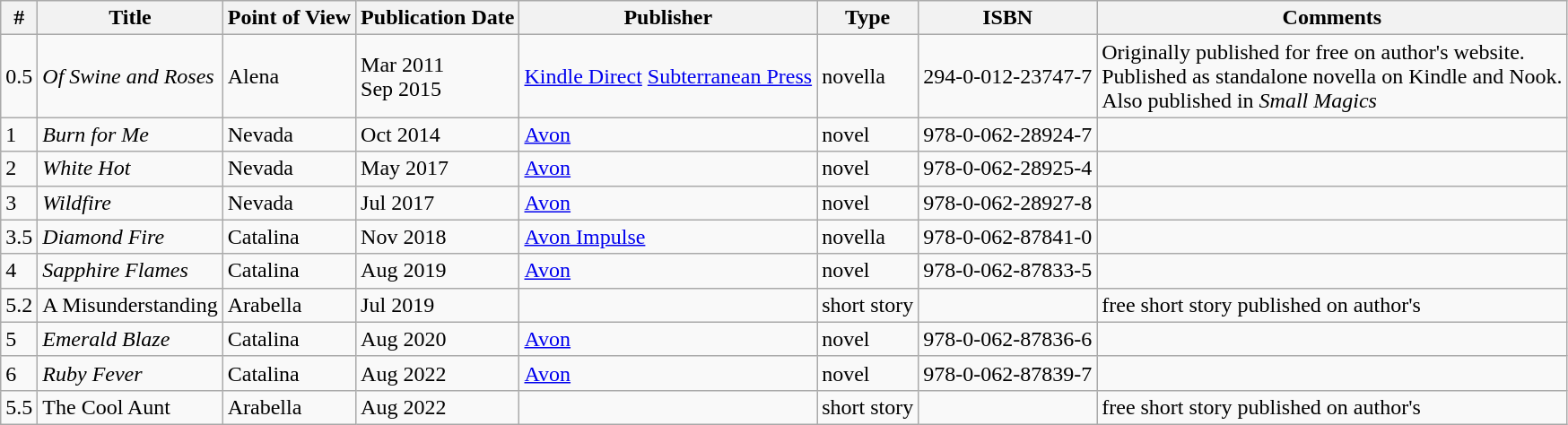<table class="wikitable">
<tr>
<th>#</th>
<th>Title</th>
<th>Point of View</th>
<th>Publication Date</th>
<th>Publisher</th>
<th>Type</th>
<th>ISBN</th>
<th>Comments</th>
</tr>
<tr>
<td>0.5</td>
<td><em>Of Swine and Roses</em></td>
<td>Alena</td>
<td>Mar 2011<br>Sep 2015</td>
<td><a href='#'>Kindle Direct</a> <a href='#'>Subterranean Press</a></td>
<td>novella</td>
<td>294-0-012-23747-7</td>
<td>Originally published for free on author's website.<br>Published as standalone novella on Kindle and Nook.<br>Also published in <em>Small Magics</em></td>
</tr>
<tr>
<td>1</td>
<td><em>Burn for Me</em></td>
<td>Nevada</td>
<td>Oct 2014</td>
<td><a href='#'>Avon</a></td>
<td>novel</td>
<td>978-0-062-28924-7</td>
<td></td>
</tr>
<tr>
<td>2</td>
<td><em>White Hot</em></td>
<td>Nevada</td>
<td>May 2017</td>
<td><a href='#'>Avon</a></td>
<td>novel</td>
<td>978-0-062-28925-4</td>
<td></td>
</tr>
<tr>
<td>3</td>
<td><em>Wildfire</em></td>
<td>Nevada</td>
<td>Jul 2017</td>
<td><a href='#'>Avon</a></td>
<td>novel</td>
<td>978-0-062-28927-8</td>
<td></td>
</tr>
<tr>
<td>3.5</td>
<td><em>Diamond Fire</em></td>
<td>Catalina</td>
<td>Nov 2018</td>
<td><a href='#'>Avon Impulse</a></td>
<td>novella</td>
<td>978-0-062-87841-0</td>
<td></td>
</tr>
<tr>
<td>4</td>
<td><em>Sapphire Flames</em></td>
<td>Catalina</td>
<td>Aug 2019</td>
<td><a href='#'>Avon</a></td>
<td>novel</td>
<td>978-0-062-87833-5</td>
<td></td>
</tr>
<tr>
<td>5.2</td>
<td>A Misunderstanding</td>
<td>Arabella</td>
<td>Jul 2019</td>
<td></td>
<td>short story</td>
<td></td>
<td>free short story published on author's </td>
</tr>
<tr>
<td>5</td>
<td><em>Emerald Blaze</em></td>
<td>Catalina</td>
<td>Aug 2020</td>
<td><a href='#'>Avon</a></td>
<td>novel</td>
<td>978-0-062-87836-6</td>
<td></td>
</tr>
<tr>
<td>6</td>
<td><em>Ruby Fever</em></td>
<td>Catalina</td>
<td>Aug 2022</td>
<td><a href='#'>Avon</a></td>
<td>novel</td>
<td>978-0-062-87839-7</td>
<td></td>
</tr>
<tr>
<td>5.5</td>
<td>The Cool Aunt</td>
<td>Arabella</td>
<td>Aug 2022</td>
<td></td>
<td>short story</td>
<td></td>
<td>free short story published on author's </td>
</tr>
</table>
